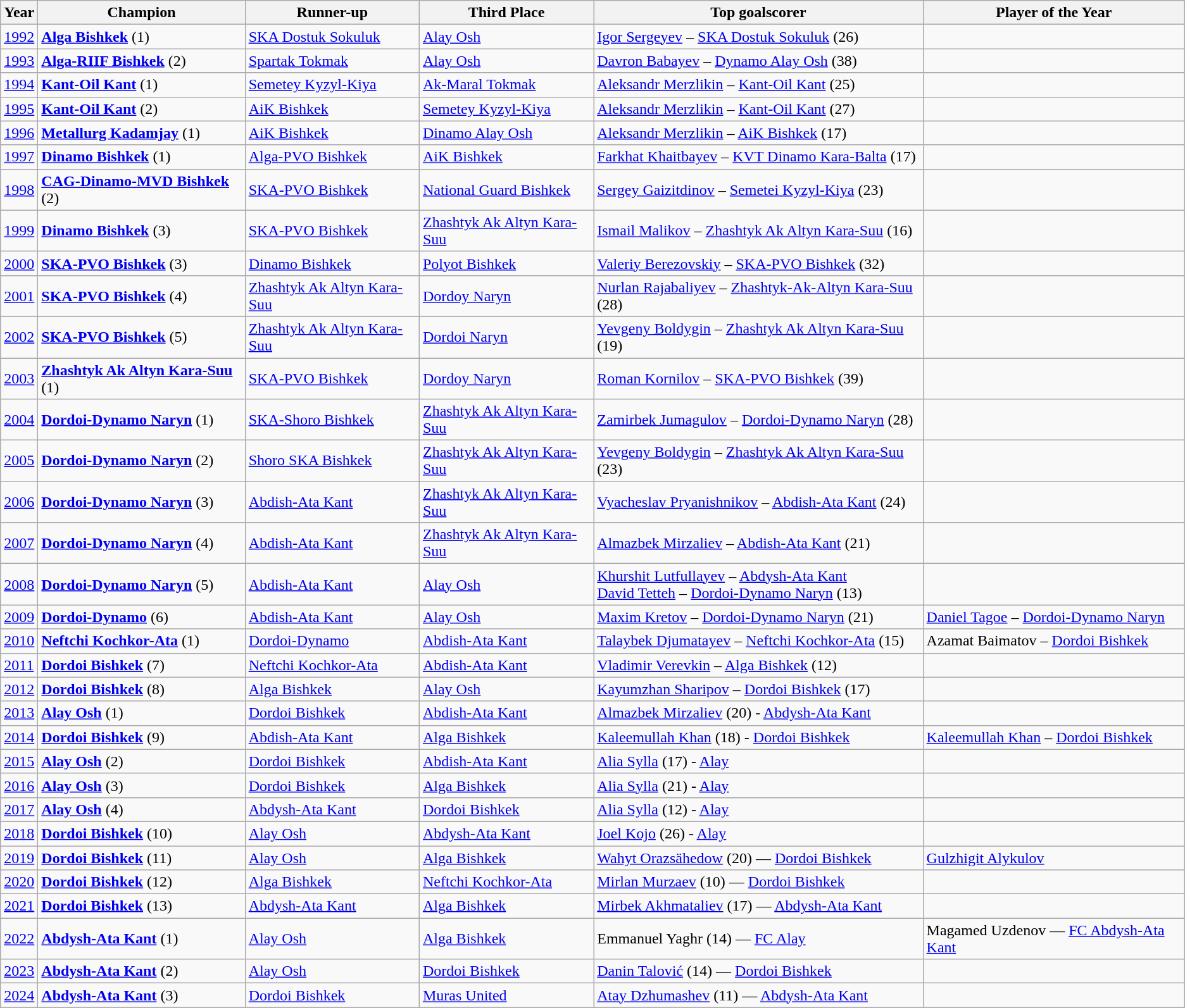<table class="wikitable">
<tr>
<th><strong>Year</strong></th>
<th><strong>Champion</strong></th>
<th><strong>Runner-up</strong></th>
<th><strong>Third Place</strong></th>
<th><strong>Top goalscorer</strong></th>
<th><strong>Player of the Year</strong></th>
</tr>
<tr>
<td><a href='#'>1992</a></td>
<td><strong><a href='#'>Alga Bishkek</a></strong> (1)</td>
<td><a href='#'>SKA Dostuk Sokuluk</a></td>
<td><a href='#'>Alay Osh</a></td>
<td> <a href='#'>Igor Sergeyev</a> – <a href='#'>SKA Dostuk Sokuluk</a> (26)</td>
<td></td>
</tr>
<tr>
<td><a href='#'>1993</a></td>
<td><strong><a href='#'>Alga-RIIF Bishkek</a></strong> (2)</td>
<td><a href='#'>Spartak Tokmak</a></td>
<td><a href='#'>Alay Osh</a></td>
<td> <a href='#'>Davron Babayev</a> – <a href='#'>Dynamo Alay Osh</a> (38)</td>
<td></td>
</tr>
<tr>
<td><a href='#'>1994</a></td>
<td><strong><a href='#'>Kant-Oil Kant</a></strong> (1)</td>
<td><a href='#'>Semetey Kyzyl-Kiya</a></td>
<td><a href='#'>Ak-Maral Tokmak</a></td>
<td> <a href='#'>Aleksandr Merzlikin</a> – <a href='#'>Kant-Oil Kant</a> (25)</td>
<td></td>
</tr>
<tr>
<td><a href='#'>1995</a></td>
<td><strong><a href='#'>Kant-Oil Kant</a></strong> (2)</td>
<td><a href='#'>AiK Bishkek</a></td>
<td><a href='#'>Semetey Kyzyl-Kiya</a></td>
<td> <a href='#'>Aleksandr Merzlikin</a> – <a href='#'>Kant-Oil Kant</a> (27)</td>
<td></td>
</tr>
<tr>
<td><a href='#'>1996</a></td>
<td><strong><a href='#'>Metallurg Kadamjay</a></strong> (1)</td>
<td><a href='#'>AiK Bishkek</a></td>
<td><a href='#'>Dinamo Alay Osh</a></td>
<td> <a href='#'>Aleksandr Merzlikin</a> – <a href='#'>AiK Bishkek</a> (17)</td>
<td></td>
</tr>
<tr>
<td><a href='#'>1997</a></td>
<td><strong><a href='#'>Dinamo Bishkek</a></strong> (1)</td>
<td><a href='#'>Alga-PVO Bishkek</a></td>
<td><a href='#'>AiK Bishkek</a></td>
<td> <a href='#'>Farkhat Khaitbayev</a> – <a href='#'>KVT Dinamo Kara-Balta</a> (17)</td>
<td></td>
</tr>
<tr>
<td><a href='#'>1998</a></td>
<td><strong><a href='#'>CAG-Dinamo-MVD Bishkek</a></strong> (2)</td>
<td><a href='#'>SKA-PVO Bishkek</a></td>
<td><a href='#'>National Guard Bishkek</a></td>
<td> <a href='#'>Sergey Gaizitdinov</a> – <a href='#'>Semetei Kyzyl-Kiya</a> (23)</td>
<td></td>
</tr>
<tr>
<td><a href='#'>1999</a></td>
<td><strong><a href='#'>Dinamo Bishkek</a></strong> (3)</td>
<td><a href='#'>SKA-PVO Bishkek</a></td>
<td><a href='#'>Zhashtyk Ak Altyn Kara-Suu</a></td>
<td> <a href='#'>Ismail Malikov</a> – <a href='#'>Zhashtyk Ak Altyn Kara-Suu</a> (16)</td>
<td></td>
</tr>
<tr>
<td><a href='#'>2000</a></td>
<td><strong><a href='#'>SKA-PVO Bishkek</a></strong> (3)</td>
<td><a href='#'>Dinamo Bishkek</a></td>
<td><a href='#'>Polyot Bishkek</a></td>
<td> <a href='#'>Valeriy Berezovskiy</a> – <a href='#'>SKA-PVO Bishkek</a> (32)</td>
<td></td>
</tr>
<tr>
<td><a href='#'>2001</a></td>
<td><strong><a href='#'>SKA-PVO Bishkek</a></strong> (4)</td>
<td><a href='#'>Zhashtyk Ak Altyn Kara-Suu</a></td>
<td><a href='#'>Dordoy Naryn</a></td>
<td> <a href='#'>Nurlan Rajabaliyev</a> – <a href='#'>Zhashtyk-Ak-Altyn Kara-Suu</a> (28)</td>
<td></td>
</tr>
<tr>
<td><a href='#'>2002</a></td>
<td><strong><a href='#'>SKA-PVO Bishkek</a></strong> (5)</td>
<td><a href='#'>Zhashtyk Ak Altyn Kara-Suu</a></td>
<td><a href='#'>Dordoi Naryn</a></td>
<td> <a href='#'>Yevgeny Boldygin</a> – <a href='#'>Zhashtyk Ak Altyn Kara-Suu</a> (19)</td>
<td></td>
</tr>
<tr>
<td><a href='#'>2003</a></td>
<td><strong><a href='#'>Zhashtyk Ak Altyn Kara-Suu</a></strong> (1)</td>
<td><a href='#'>SKA-PVO Bishkek</a></td>
<td><a href='#'>Dordoy Naryn</a></td>
<td> <a href='#'>Roman Kornilov</a> – <a href='#'>SKA-PVO Bishkek</a> (39)</td>
<td></td>
</tr>
<tr>
<td><a href='#'>2004</a></td>
<td><strong><a href='#'>Dordoi-Dynamo Naryn</a></strong> (1)</td>
<td><a href='#'>SKA-Shoro Bishkek</a></td>
<td><a href='#'>Zhashtyk Ak Altyn Kara-Suu</a></td>
<td> <a href='#'>Zamirbek Jumagulov</a> – <a href='#'>Dordoi-Dynamo Naryn</a> (28)</td>
<td></td>
</tr>
<tr>
<td><a href='#'>2005</a></td>
<td><strong><a href='#'>Dordoi-Dynamo Naryn</a></strong> (2)</td>
<td><a href='#'>Shoro SKA Bishkek</a></td>
<td><a href='#'>Zhashtyk Ak Altyn Kara-Suu</a></td>
<td> <a href='#'>Yevgeny Boldygin</a> – <a href='#'>Zhashtyk Ak Altyn Kara-Suu</a> (23)</td>
<td></td>
</tr>
<tr>
<td><a href='#'>2006</a></td>
<td><strong><a href='#'>Dordoi-Dynamo Naryn</a></strong> (3)</td>
<td><a href='#'>Abdish-Ata Kant</a></td>
<td><a href='#'>Zhashtyk Ak Altyn Kara-Suu</a></td>
<td> <a href='#'>Vyacheslav Pryanishnikov</a> – <a href='#'>Abdish-Ata Kant</a> (24)</td>
<td></td>
</tr>
<tr>
<td><a href='#'>2007</a></td>
<td><strong><a href='#'>Dordoi-Dynamo Naryn</a></strong> (4)</td>
<td><a href='#'>Abdish-Ata Kant</a></td>
<td><a href='#'>Zhashtyk Ak Altyn Kara-Suu</a></td>
<td> <a href='#'>Almazbek Mirzaliev</a> – <a href='#'>Abdish-Ata Kant</a> (21)</td>
<td></td>
</tr>
<tr>
<td><a href='#'>2008</a></td>
<td><strong><a href='#'>Dordoi-Dynamo Naryn</a></strong> (5)</td>
<td><a href='#'>Abdish-Ata Kant</a></td>
<td><a href='#'>Alay Osh</a></td>
<td> <a href='#'>Khurshit Lutfullayev</a> – <a href='#'>Abdysh-Ata Kant</a> <br>  <a href='#'>David Tetteh</a> – <a href='#'>Dordoi-Dynamo Naryn</a> (13)</td>
<td></td>
</tr>
<tr>
<td><a href='#'>2009</a></td>
<td><strong><a href='#'>Dordoi-Dynamo</a></strong> (6)</td>
<td><a href='#'>Abdish-Ata Kant</a></td>
<td><a href='#'>Alay Osh</a></td>
<td> <a href='#'>Maxim Kretov</a> – <a href='#'>Dordoi-Dynamo Naryn</a> (21)</td>
<td> <a href='#'>Daniel Tagoe</a> – <a href='#'>Dordoi-Dynamo Naryn</a></td>
</tr>
<tr>
<td><a href='#'>2010</a></td>
<td><strong><a href='#'>Neftchi Kochkor-Ata</a></strong> (1)</td>
<td><a href='#'>Dordoi-Dynamo</a></td>
<td><a href='#'>Abdish-Ata Kant</a></td>
<td> <a href='#'>Talaybek Djumatayev</a> – <a href='#'>Neftchi Kochkor-Ata</a> (15)</td>
<td> Azamat Baimatov – <a href='#'>Dordoi Bishkek</a></td>
</tr>
<tr>
<td><a href='#'>2011</a></td>
<td><strong><a href='#'>Dordoi Bishkek</a></strong> (7)</td>
<td><a href='#'>Neftchi Kochkor-Ata</a></td>
<td><a href='#'>Abdish-Ata Kant</a></td>
<td> <a href='#'>Vladimir Verevkin</a> – <a href='#'>Alga Bishkek</a> (12)</td>
<td></td>
</tr>
<tr>
<td><a href='#'>2012</a></td>
<td><strong><a href='#'>Dordoi Bishkek</a></strong> (8)</td>
<td><a href='#'>Alga Bishkek</a></td>
<td><a href='#'>Alay Osh</a></td>
<td> <a href='#'>Kayumzhan Sharipov</a> – <a href='#'>Dordoi Bishkek</a> (17)</td>
<td></td>
</tr>
<tr>
<td><a href='#'>2013</a></td>
<td><strong><a href='#'>Alay Osh</a></strong> (1)</td>
<td><a href='#'>Dordoi Bishkek</a></td>
<td><a href='#'>Abdish-Ata Kant</a></td>
<td> <a href='#'>Almazbek Mirzaliev</a> (20) - <a href='#'>Abdysh-Ata Kant</a></td>
<td></td>
</tr>
<tr>
<td><a href='#'>2014</a></td>
<td><strong><a href='#'>Dordoi Bishkek</a></strong> (9)</td>
<td><a href='#'>Abdish-Ata Kant</a></td>
<td><a href='#'>Alga Bishkek</a></td>
<td> <a href='#'>Kaleemullah Khan</a> (18) - <a href='#'>Dordoi Bishkek</a></td>
<td> <a href='#'>Kaleemullah Khan</a> – <a href='#'>Dordoi Bishkek</a></td>
</tr>
<tr>
<td><a href='#'>2015</a></td>
<td><strong><a href='#'>Alay Osh</a></strong> (2)</td>
<td><a href='#'>Dordoi Bishkek</a></td>
<td><a href='#'>Abdish-Ata Kant</a></td>
<td> <a href='#'>Alia Sylla</a> (17) - <a href='#'>Alay</a></td>
<td></td>
</tr>
<tr>
<td><a href='#'>2016</a></td>
<td><strong><a href='#'>Alay Osh</a></strong> (3)</td>
<td><a href='#'>Dordoi Bishkek</a></td>
<td><a href='#'>Alga Bishkek</a></td>
<td> <a href='#'>Alia Sylla</a> (21) - <a href='#'>Alay</a></td>
<td></td>
</tr>
<tr>
<td><a href='#'>2017</a></td>
<td><strong><a href='#'>Alay Osh</a></strong> (4)</td>
<td><a href='#'>Abdysh-Ata Kant</a></td>
<td><a href='#'>Dordoi Bishkek</a></td>
<td> <a href='#'>Alia Sylla</a> (12) - <a href='#'>Alay</a></td>
<td></td>
</tr>
<tr>
<td><a href='#'>2018</a></td>
<td><strong><a href='#'>Dordoi Bishkek</a></strong> (10)</td>
<td><a href='#'>Alay Osh</a></td>
<td><a href='#'>Abdysh-Ata Kant</a></td>
<td> <a href='#'>Joel Kojo</a> (26) - <a href='#'>Alay</a></td>
<td></td>
</tr>
<tr>
<td><a href='#'>2019</a></td>
<td><strong><a href='#'>Dordoi Bishkek</a></strong> (11)</td>
<td><a href='#'>Alay Osh</a></td>
<td><a href='#'>Alga Bishkek</a></td>
<td> <a href='#'>Wahyt Orazsähedow</a> (20) — <a href='#'>Dordoi Bishkek</a></td>
<td><a href='#'>Gulzhigit Alykulov</a></td>
</tr>
<tr>
<td><a href='#'>2020</a></td>
<td><strong><a href='#'>Dordoi Bishkek</a></strong> (12)</td>
<td><a href='#'>Alga Bishkek</a></td>
<td><a href='#'>Neftchi Kochkor-Ata</a></td>
<td> <a href='#'>Mirlan Murzaev</a> (10) — <a href='#'>Dordoi Bishkek</a></td>
<td></td>
</tr>
<tr>
<td><a href='#'>2021</a></td>
<td><strong><a href='#'>Dordoi Bishkek</a></strong> (13)</td>
<td><a href='#'>Abdysh-Ata Kant</a></td>
<td><a href='#'>Alga Bishkek</a></td>
<td> <a href='#'>Mirbek Akhmataliev</a> (17) — <a href='#'>Abdysh-Ata Kant</a></td>
<td></td>
</tr>
<tr>
<td><a href='#'>2022</a></td>
<td><strong><a href='#'>Abdysh-Ata Kant</a></strong> (1)</td>
<td><a href='#'>Alay Osh</a></td>
<td><a href='#'>Alga Bishkek</a></td>
<td> Emmanuel Yaghr (14) — <a href='#'>FC Alay</a></td>
<td> Magamed Uzdenov — <a href='#'>FC Abdysh-Ata Kant</a></td>
</tr>
<tr>
<td><a href='#'>2023</a></td>
<td><strong><a href='#'>Abdysh-Ata Kant</a></strong> (2)</td>
<td><a href='#'>Alay Osh</a></td>
<td><a href='#'>Dordoi Bishkek</a></td>
<td> <a href='#'>Danin Talović</a> (14) — <a href='#'>Dordoi Bishkek</a></td>
<td></td>
</tr>
<tr>
<td><a href='#'>2024</a></td>
<td><strong><a href='#'>Abdysh-Ata Kant</a></strong> (3)</td>
<td><a href='#'>Dordoi Bishkek</a></td>
<td><a href='#'>Muras United</a></td>
<td> <a href='#'>Atay Dzhumashev</a> (11) — <a href='#'>Abdysh-Ata Kant</a></td>
<td></td>
</tr>
</table>
